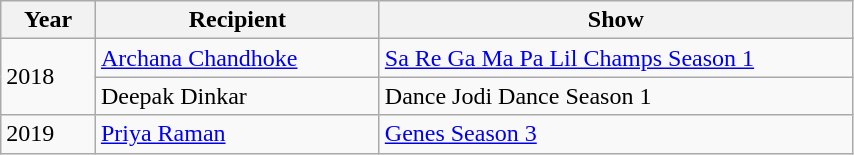<table class="wikitable" width="45%">
<tr>
<th style="width:10%;">Year</th>
<th style="width:30%;">Recipient</th>
<th style="width:50%;">Show</th>
</tr>
<tr>
<td rowspan="2">2018</td>
<td><a href='#'>Archana Chandhoke</a></td>
<td><a href='#'>Sa Re Ga Ma Pa Lil Champs Season 1</a></td>
</tr>
<tr>
<td>Deepak Dinkar</td>
<td>Dance Jodi Dance Season 1</td>
</tr>
<tr>
<td>2019</td>
<td><a href='#'>Priya Raman</a></td>
<td><a href='#'>Genes Season 3</a></td>
</tr>
</table>
